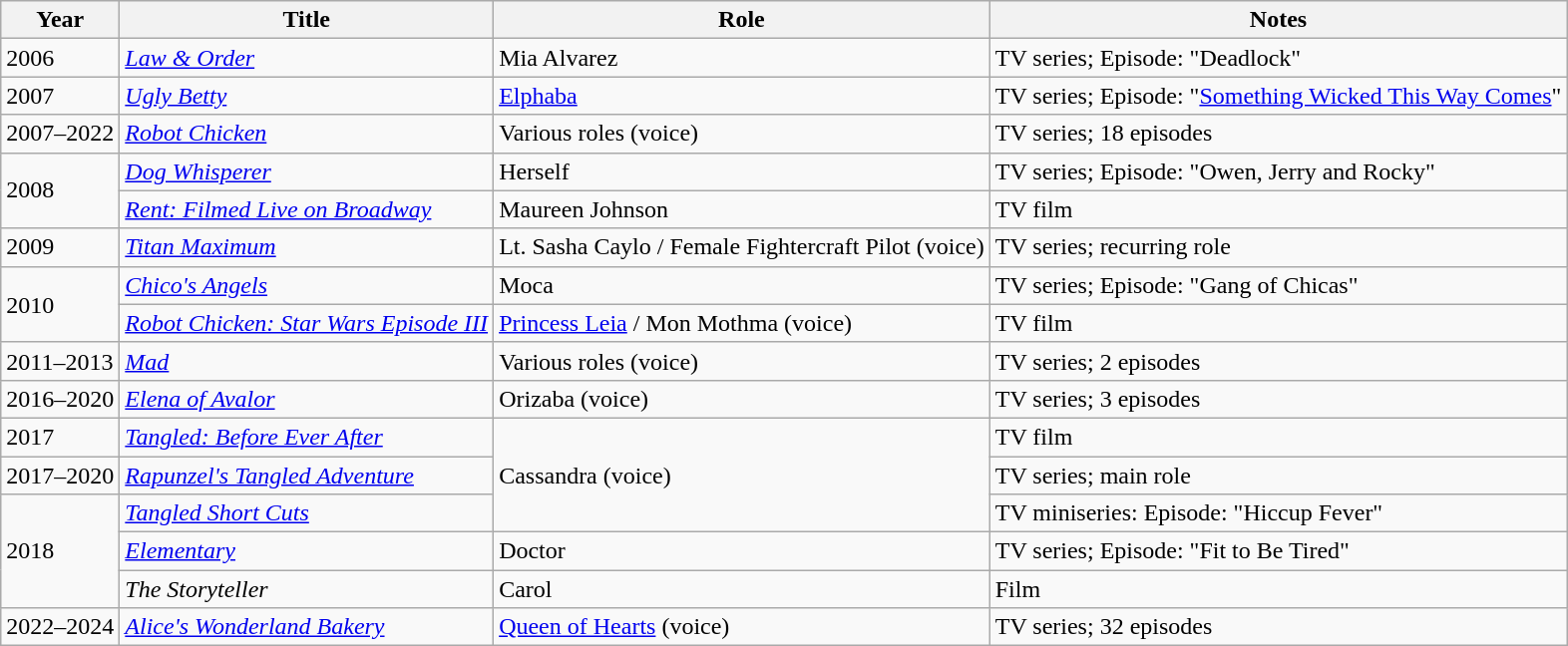<table class="wikitable">
<tr>
<th>Year</th>
<th>Title</th>
<th>Role</th>
<th>Notes</th>
</tr>
<tr>
<td>2006</td>
<td><em><a href='#'>Law & Order</a></em></td>
<td>Mia Alvarez</td>
<td>TV series; Episode: "Deadlock"</td>
</tr>
<tr>
<td>2007</td>
<td><em><a href='#'>Ugly Betty</a></em></td>
<td><a href='#'>Elphaba</a></td>
<td>TV series; Episode: "<a href='#'>Something Wicked This Way Comes</a>"</td>
</tr>
<tr>
<td>2007–2022</td>
<td><em><a href='#'>Robot Chicken</a></em></td>
<td>Various roles (voice)</td>
<td>TV series; 18 episodes</td>
</tr>
<tr>
<td rowspan="2">2008</td>
<td><em><a href='#'>Dog Whisperer</a></em></td>
<td>Herself</td>
<td>TV series; Episode: "Owen, Jerry and Rocky"</td>
</tr>
<tr>
<td><em><a href='#'>Rent: Filmed Live on Broadway</a></em></td>
<td>Maureen Johnson</td>
<td>TV film</td>
</tr>
<tr>
<td>2009</td>
<td><em><a href='#'>Titan Maximum</a></em></td>
<td>Lt. Sasha Caylo / Female Fightercraft Pilot (voice)</td>
<td>TV series; recurring role</td>
</tr>
<tr>
<td rowspan="2">2010</td>
<td><em><a href='#'>Chico's Angels</a></em></td>
<td>Moca</td>
<td>TV series; Episode: "Gang of Chicas"</td>
</tr>
<tr>
<td><em><a href='#'>Robot Chicken: Star Wars Episode III</a></em></td>
<td><a href='#'>Princess Leia</a> / Mon Mothma (voice)</td>
<td>TV film</td>
</tr>
<tr>
<td>2011–2013</td>
<td><em><a href='#'>Mad</a></em></td>
<td>Various roles (voice)</td>
<td>TV series; 2 episodes</td>
</tr>
<tr>
<td>2016–2020</td>
<td><em><a href='#'>Elena of Avalor</a></em></td>
<td>Orizaba (voice)</td>
<td>TV series; 3 episodes</td>
</tr>
<tr>
<td>2017</td>
<td><em><a href='#'>Tangled: Before Ever After</a></em></td>
<td rowspan="3">Cassandra (voice)</td>
<td>TV film</td>
</tr>
<tr>
<td>2017–2020</td>
<td><em><a href='#'>Rapunzel's Tangled Adventure</a></em></td>
<td>TV series; main role</td>
</tr>
<tr>
<td rowspan="3">2018</td>
<td><em><a href='#'>Tangled Short Cuts</a></em></td>
<td>TV miniseries: Episode: "Hiccup Fever"</td>
</tr>
<tr>
<td><em><a href='#'>Elementary</a></em></td>
<td>Doctor</td>
<td>TV series; Episode: "Fit to Be Tired"</td>
</tr>
<tr>
<td><em>The Storyteller</em></td>
<td>Carol</td>
<td>Film</td>
</tr>
<tr>
<td>2022–2024</td>
<td><em><a href='#'>Alice's Wonderland Bakery</a></em></td>
<td><a href='#'>Queen of Hearts</a> (voice)</td>
<td>TV series; 32 episodes</td>
</tr>
</table>
